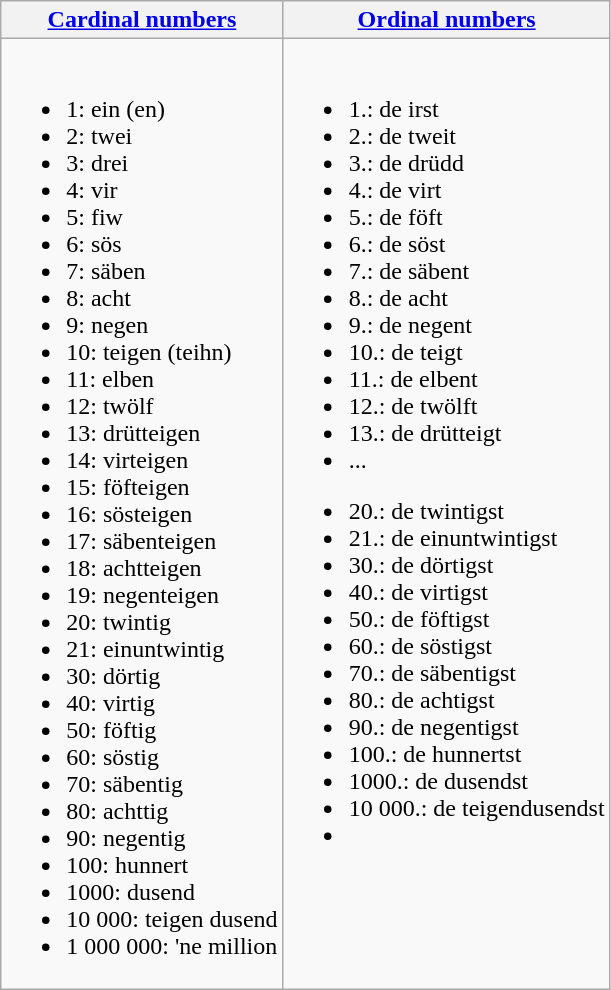<table class="wikitable">
<tr>
<th><a href='#'>Cardinal numbers</a></th>
<th><a href='#'>Ordinal numbers</a></th>
</tr>
<tr>
<td><br><ul><li>1: ein (en)</li><li>2: twei</li><li>3: drei</li><li>4: vir</li><li>5: fiw</li><li>6: sös</li><li>7: säben</li><li>8: acht</li><li>9: negen</li><li>10: teigen (teihn)</li><li>11: elben</li><li>12: twölf</li><li>13: drütteigen</li><li>14: virteigen</li><li>15: föfteigen</li><li>16: sösteigen</li><li>17: säbenteigen</li><li>18: achtteigen</li><li>19: negenteigen</li><li>20: twintig</li><li>21: einuntwintig</li><li>30: dörtig</li><li>40: virtig</li><li>50: föftig</li><li>60: söstig</li><li>70: säbentig</li><li>80: achttig</li><li>90: negentig</li><li>100: hunnert</li><li>1000: dusend</li><li>10 000: teigen dusend</li><li>1 000 000: 'ne million</li></ul></td>
<td valign="top"><br><ul><li>1.: de irst</li><li>2.: de tweit</li><li>3.: de drüdd</li><li>4.: de virt</li><li>5.: de föft</li><li>6.: de söst</li><li>7.: de säbent</li><li>8.: de acht</li><li>9.: de negent</li><li>10.: de teigt</li><li>11.: de elbent</li><li>12.: de twölft</li><li>13.: de drütteigt</li><li>...</li></ul><ul><li>20.: de twintigst</li><li>21.: de einuntwintigst</li><li>30.: de dörtigst</li><li>40.: de virtigst</li><li>50.: de föftigst</li><li>60.: de söstigst</li><li>70.: de säbentigst</li><li>80.: de achtigst</li><li>90.: de negentigst</li><li>100.: de hunnertst</li><li>1000.: de dusendst</li><li>10 000.: de teigendusendst</li><li></li></ul></td>
</tr>
</table>
